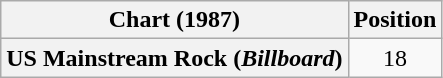<table class="wikitable plainrowheaders" style="text-align:center">
<tr>
<th>Chart (1987)</th>
<th>Position</th>
</tr>
<tr>
<th scope="row">US Mainstream Rock (<em>Billboard</em>)</th>
<td>18</td>
</tr>
</table>
